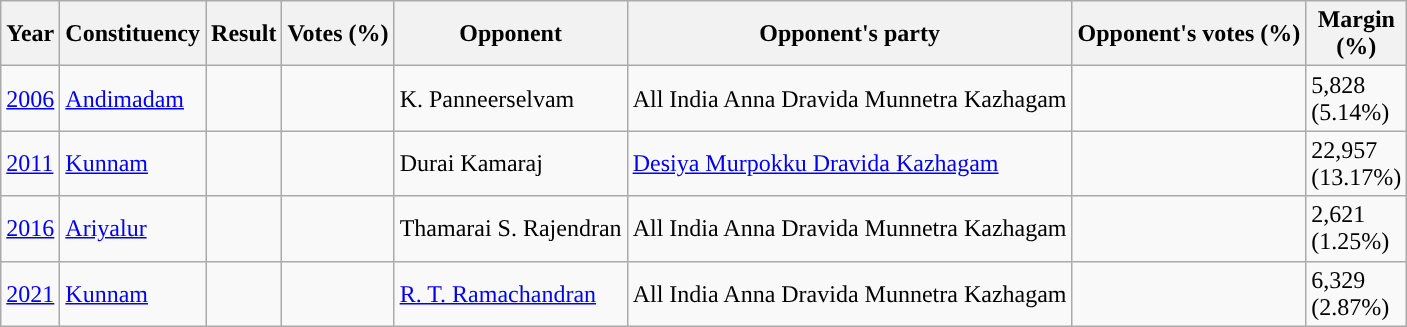<table class="wikitable">
<tr>
<th>Year</th>
<th>Constituency</th>
<th>Result</th>
<th>Votes (%)</th>
<th>Opponent</th>
<th>Opponent's party</th>
<th>Opponent's votes (%)</th>
<th>Margin<br>(%)</th>
</tr>
<tr>
<td><a href='#'>2006</a></td>
<td><a href='#'>Andimadam</a></td>
<td></td>
<td></td>
<td>K. Panneerselvam</td>
<td style="background: ">All India Anna Dravida Munnetra Kazhagam</td>
<td></td>
<td>5,828<br>(5.14%)</td>
</tr>
<tr>
<td><a href='#'>2011</a></td>
<td><a href='#'>Kunnam</a></td>
<td></td>
<td></td>
<td>Durai Kamaraj</td>
<td style="background: "><a href='#'>Desiya Murpokku Dravida Kazhagam</a></td>
<td></td>
<td>22,957<br>(13.17%)</td>
</tr>
<tr>
<td><a href='#'>2016</a></td>
<td><a href='#'>Ariyalur</a></td>
<td></td>
<td></td>
<td>Thamarai S. Rajendran</td>
<td style="background: ">All India Anna Dravida Munnetra Kazhagam</td>
<td></td>
<td>2,621<br>(1.25%)</td>
</tr>
<tr>
<td><a href='#'>2021</a></td>
<td><a href='#'>Kunnam</a></td>
<td></td>
<td></td>
<td><a href='#'>R. T. Ramachandran</a></td>
<td style="background: ">All India Anna Dravida Munnetra Kazhagam</td>
<td></td>
<td>6,329<br>(2.87%)</td>
</tr>
</table>
